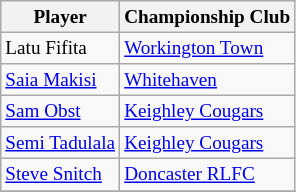<table class="wikitable" style="font-size:80%">
<tr bgcolor="#efefef">
<th width=" ">Player</th>
<th width=" ">Championship Club</th>
</tr>
<tr>
<td>Latu Fifita</td>
<td> <a href='#'>Workington Town</a></td>
</tr>
<tr>
<td><a href='#'>Saia Makisi</a></td>
<td> <a href='#'>Whitehaven</a></td>
</tr>
<tr>
<td><a href='#'>Sam Obst</a></td>
<td> <a href='#'>Keighley Cougars</a></td>
</tr>
<tr>
<td><a href='#'>Semi Tadulala</a></td>
<td> <a href='#'>Keighley Cougars</a></td>
</tr>
<tr>
<td><a href='#'>Steve Snitch</a></td>
<td> <a href='#'>Doncaster RLFC</a></td>
</tr>
<tr>
</tr>
</table>
